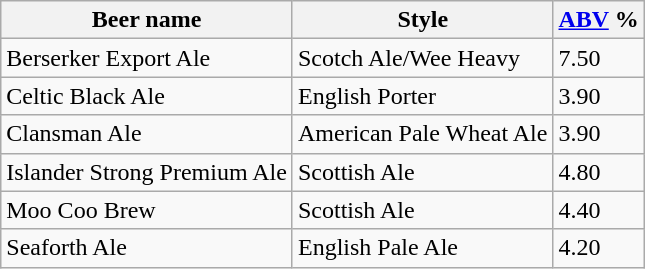<table class="wikitable">
<tr>
<th>Beer name</th>
<th>Style</th>
<th><a href='#'>ABV</a> %</th>
</tr>
<tr>
<td>Berserker Export Ale</td>
<td>Scotch Ale/Wee Heavy</td>
<td>7.50</td>
</tr>
<tr>
<td>Celtic Black Ale</td>
<td>English Porter</td>
<td>3.90</td>
</tr>
<tr>
<td>Clansman Ale</td>
<td>American Pale Wheat Ale</td>
<td>3.90</td>
</tr>
<tr>
<td>Islander Strong Premium Ale</td>
<td>Scottish Ale</td>
<td>4.80</td>
</tr>
<tr>
<td>Moo Coo Brew</td>
<td>Scottish Ale</td>
<td>4.40</td>
</tr>
<tr>
<td>Seaforth Ale</td>
<td>English Pale Ale</td>
<td>4.20</td>
</tr>
</table>
